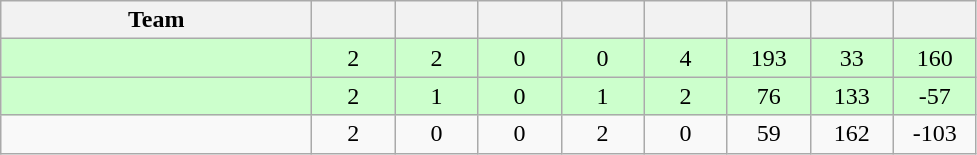<table class=wikitable style="text-align: center;">
<tr>
<th style="width: 12.5em;" scope="col">Team</th>
<th style="width: 3em;" scope="col"></th>
<th style="width: 3em;" scope="col"></th>
<th style="width: 3em;" scope="col"></th>
<th style="width: 3em;" scope="col"></th>
<th style="width: 3em;" scope="col"></th>
<th style="width: 3em;" scope="col"></th>
<th style="width: 3em;" scope="col"></th>
<th style="width: 3em;" scope="col"></th>
</tr>
<tr style="background-color: #cfc;">
<td style="text-align: left;"></td>
<td>2</td>
<td>2</td>
<td>0</td>
<td>0</td>
<td>4</td>
<td>193</td>
<td>33</td>
<td>160</td>
</tr>
<tr style="background-color: #cfc;">
<td style="text-align: left;"></td>
<td>2</td>
<td>1</td>
<td>0</td>
<td>1</td>
<td>2</td>
<td>76</td>
<td>133</td>
<td>-57</td>
</tr>
<tr>
<td style="text-align: left;"></td>
<td>2</td>
<td>0</td>
<td>0</td>
<td>2</td>
<td>0</td>
<td>59</td>
<td>162</td>
<td>-103</td>
</tr>
</table>
